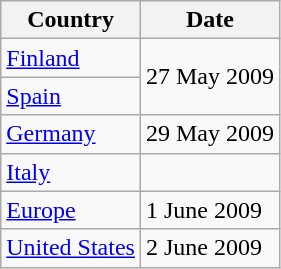<table class="wikitable">
<tr>
<th>Country</th>
<th>Date</th>
</tr>
<tr>
<td><a href='#'>Finland</a></td>
<td rowspan="2">27 May 2009</td>
</tr>
<tr>
<td><a href='#'>Spain</a></td>
</tr>
<tr>
<td><a href='#'>Germany</a></td>
<td>29 May 2009</td>
</tr>
<tr>
<td><a href='#'>Italy</a></td>
</tr>
<tr>
<td><a href='#'>Europe</a></td>
<td>1 June 2009</td>
</tr>
<tr>
<td><a href='#'>United States</a></td>
<td>2 June 2009</td>
</tr>
</table>
